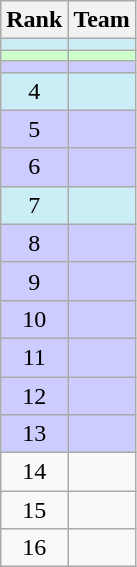<table class="wikitable">
<tr>
<th>Rank</th>
<th>Team</th>
</tr>
<tr bgcolor=#cbedf6>
<td align=center></td>
<td></td>
</tr>
<tr bgcolor=#ccffcc>
<td align=center></td>
<td></td>
</tr>
<tr bgcolor=#ccccff>
<td align=center></td>
<td></td>
</tr>
<tr bgcolor=#cbedf6>
<td align=center>4</td>
<td></td>
</tr>
<tr bgcolor=#ccccff>
<td align=center>5</td>
<td></td>
</tr>
<tr bgcolor=#ccccff>
<td align=center>6</td>
<td></td>
</tr>
<tr bgcolor=#cbedf6>
<td align=center>7</td>
<td></td>
</tr>
<tr bgcolor=#ccccff>
<td align=center>8</td>
<td></td>
</tr>
<tr bgcolor=#ccccff>
<td align=center>9</td>
<td></td>
</tr>
<tr bgcolor=#ccccff>
<td align=center>10</td>
<td></td>
</tr>
<tr bgcolor=#ccccff>
<td align=center>11</td>
<td></td>
</tr>
<tr bgcolor=#ccccff>
<td align=center>12</td>
<td></td>
</tr>
<tr bgcolor=#ccccff>
<td align=center>13</td>
<td></td>
</tr>
<tr>
<td align=center>14</td>
<td></td>
</tr>
<tr>
<td align=center>15</td>
<td></td>
</tr>
<tr>
<td align=center>16</td>
<td></td>
</tr>
</table>
